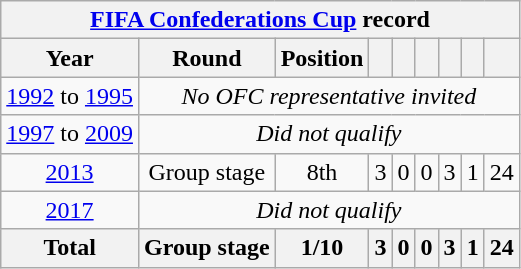<table class="wikitable"  style="text-align:center;">
<tr>
<th colspan=9><a href='#'>FIFA Confederations Cup</a> record</th>
</tr>
<tr>
<th>Year</th>
<th>Round</th>
<th>Position</th>
<th></th>
<th></th>
<th></th>
<th></th>
<th></th>
<th></th>
</tr>
<tr>
<td><a href='#'>1992</a> to <a href='#'>1995</a></td>
<td colspan=8><em>No OFC representative invited</em></td>
</tr>
<tr>
<td><a href='#'>1997</a> to <a href='#'>2009</a></td>
<td colspan=8><em>Did not qualify</em></td>
</tr>
<tr>
<td> <a href='#'>2013</a></td>
<td>Group stage</td>
<td>8th</td>
<td>3</td>
<td>0</td>
<td>0</td>
<td>3</td>
<td>1</td>
<td>24</td>
</tr>
<tr>
<td> <a href='#'>2017</a></td>
<td colspan=8><em>Did not qualify</em></td>
</tr>
<tr>
<th>Total</th>
<th>Group stage</th>
<th>1/10</th>
<th>3</th>
<th>0</th>
<th>0</th>
<th>3</th>
<th>1</th>
<th>24</th>
</tr>
</table>
